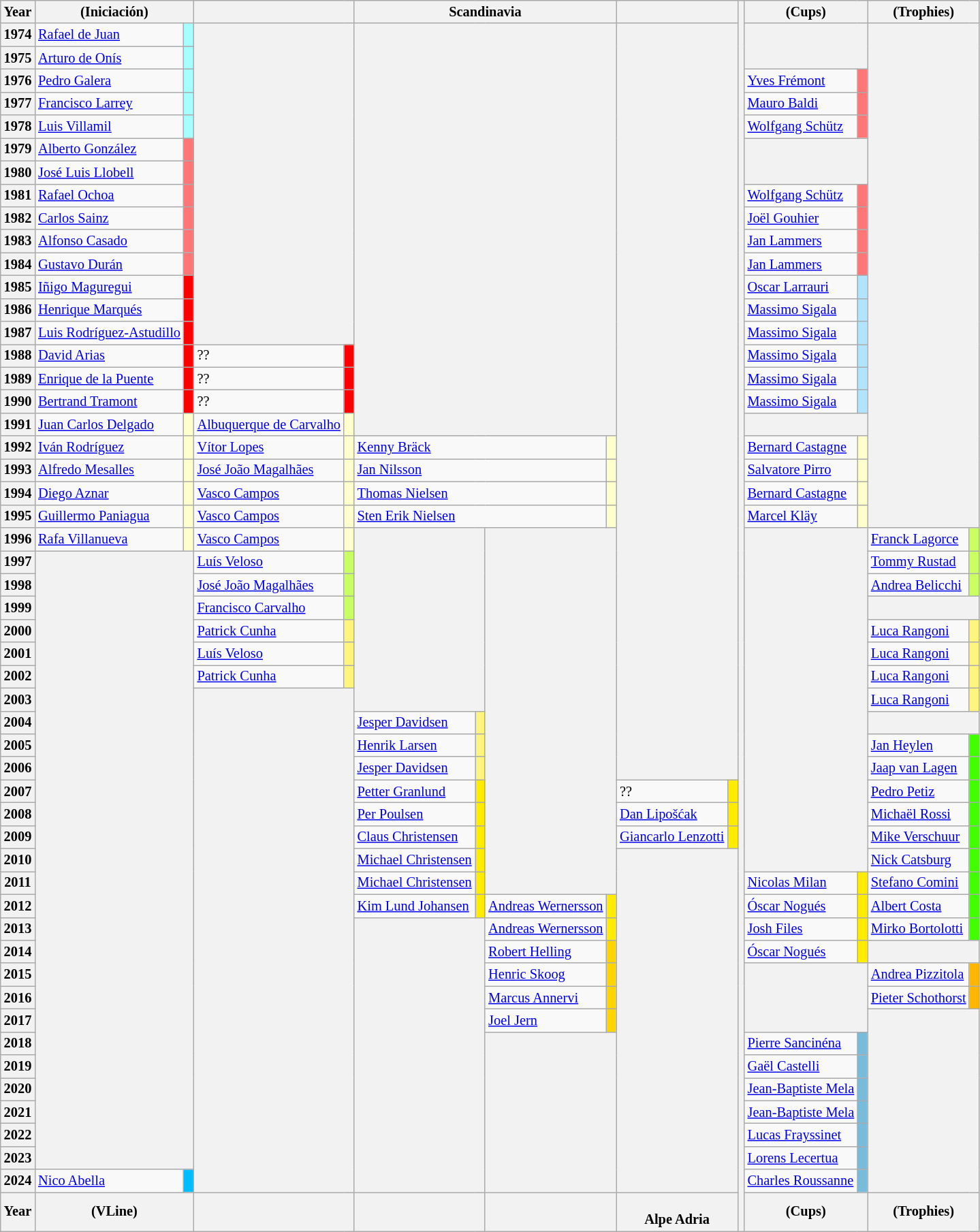<table class="wikitable" style="font-size:85%">
<tr>
<th>Year</th>
<th colspan=2> (Iniciación)</th>
<th colspan=2></th>
<th colspan=4> Scandinavia</th>
<th colspan=2></th>
<th rowspan=53></th>
<th colspan=2> (Cups)</th>
<th colspan=2> (Trophies)</th>
</tr>
<tr>
<th>1974</th>
<td> <a href='#'>Rafael de Juan</a></td>
<td bgcolor="#a4fffe"> </td>
<th rowspan=14 colspan=2></th>
<th colspan=4 rowspan=18></th>
<th rowspan=33 colspan=2></th>
<th rowspan=2 colspan=2></th>
<th rowspan=22 colspan=2></th>
</tr>
<tr>
<th>1975</th>
<td> <a href='#'>Arturo de Onís</a></td>
<td bgcolor="#a4fffe"> </td>
</tr>
<tr>
<th>1976</th>
<td> <a href='#'>Pedro Galera</a></td>
<td bgcolor="#a4fffe"> </td>
<td> <a href='#'>Yves Frémont</a></td>
<td bgcolor="#ff7676"> </td>
</tr>
<tr>
<th>1977</th>
<td> <a href='#'>Francisco Larrey</a></td>
<td bgcolor="#a4fffe"> </td>
<td> <a href='#'>Mauro Baldi</a></td>
<td bgcolor="#ff7676"> </td>
</tr>
<tr>
<th>1978</th>
<td> <a href='#'>Luis Villamil</a></td>
<td bgcolor="#a4fffe"> </td>
<td> <a href='#'>Wolfgang Schütz</a></td>
<td bgcolor="#ff7676"> </td>
</tr>
<tr>
<th>1979</th>
<td> <a href='#'>Alberto González</a></td>
<td bgcolor="#ff7676"> </td>
<th rowspan=2 colspan=2></th>
</tr>
<tr>
<th>1980</th>
<td> <a href='#'>José Luis Llobell</a></td>
<td bgcolor="#ff7676"> </td>
</tr>
<tr>
<th>1981</th>
<td> <a href='#'>Rafael Ochoa</a></td>
<td bgcolor="#ff7676"> </td>
<td> <a href='#'>Wolfgang Schütz</a></td>
<td bgcolor="#ff7676"> </td>
</tr>
<tr>
<th>1982</th>
<td> <a href='#'>Carlos Sainz</a></td>
<td bgcolor="#ff7676"> </td>
<td> <a href='#'>Joël Gouhier</a></td>
<td bgcolor="#ff7676"> </td>
</tr>
<tr>
<th>1983</th>
<td> <a href='#'>Alfonso Casado</a></td>
<td bgcolor="#ff7676"> </td>
<td> <a href='#'>Jan Lammers</a></td>
<td bgcolor="#ff7676"> </td>
</tr>
<tr>
<th>1984</th>
<td> <a href='#'>Gustavo Durán</a></td>
<td bgcolor="#ff7676"> </td>
<td> <a href='#'>Jan Lammers</a></td>
<td bgcolor="#ff7676"> </td>
</tr>
<tr>
<th>1985</th>
<td> <a href='#'>Iñigo Maguregui</a></td>
<td bgcolor="#ff0000"> </td>
<td> <a href='#'>Oscar Larrauri</a></td>
<td bgcolor="#b2e3ff"> </td>
</tr>
<tr>
<th>1986</th>
<td> <a href='#'>Henrique Marqués</a></td>
<td bgcolor="#ff0000"> </td>
<td> <a href='#'>Massimo Sigala</a></td>
<td bgcolor="#b2e3ff"> </td>
</tr>
<tr>
<th>1987</th>
<td> <a href='#'>Luis Rodríguez-Astudillo</a></td>
<td bgcolor="#ff0000"> </td>
<td> <a href='#'>Massimo Sigala</a></td>
<td bgcolor="#b2e3ff"> </td>
</tr>
<tr>
<th>1988</th>
<td> <a href='#'>David Arias</a></td>
<td bgcolor="#ff0000"> </td>
<td> ??</td>
<td bgcolor="#ff0000"> </td>
<td> <a href='#'>Massimo Sigala</a></td>
<td bgcolor="#b2e3ff"> </td>
</tr>
<tr>
<th>1989</th>
<td> <a href='#'>Enrique de la Puente</a></td>
<td bgcolor="#ff0000"> </td>
<td> ??</td>
<td bgcolor="#ff0000"> </td>
<td> <a href='#'>Massimo Sigala</a></td>
<td bgcolor="#b2e3ff"> </td>
</tr>
<tr>
<th>1990</th>
<td> <a href='#'>Bertrand Tramont</a></td>
<td bgcolor="#ff0000"> </td>
<td> ??</td>
<td bgcolor="#ff0000"> </td>
<td> <a href='#'>Massimo Sigala</a></td>
<td bgcolor="#b2e3ff"> </td>
</tr>
<tr>
<th>1991</th>
<td> <a href='#'>Juan Carlos Delgado</a></td>
<td bgcolor="#ffffcd"> </td>
<td> <a href='#'>Albuquerque de Carvalho</a></td>
<td bgcolor="#ffffcd"> </td>
<th colspan=2></th>
</tr>
<tr>
<th>1992</th>
<td> <a href='#'>Iván Rodríguez</a></td>
<td bgcolor="#ffffcd"> </td>
<td> <a href='#'>Vítor Lopes</a></td>
<td bgcolor="#ffffcd"> </td>
<td colspan=3> <a href='#'>Kenny Bräck</a></td>
<td bgcolor="#ffffcd"> </td>
<td> <a href='#'>Bernard Castagne</a></td>
<td bgcolor="#ffffcd"> </td>
</tr>
<tr>
<th>1993</th>
<td> <a href='#'>Alfredo Mesalles</a></td>
<td bgcolor="#ffffcd"> </td>
<td> <a href='#'>José João Magalhães</a></td>
<td bgcolor="#ffffcd"> </td>
<td colspan=3> <a href='#'>Jan Nilsson</a></td>
<td bgcolor="#ffffcd"> </td>
<td> <a href='#'>Salvatore Pirro</a></td>
<td bgcolor="#ffffcd"> </td>
</tr>
<tr>
<th>1994</th>
<td> <a href='#'>Diego Aznar</a></td>
<td bgcolor="#ffffcd"> </td>
<td> <a href='#'>Vasco Campos</a></td>
<td bgcolor="#ffffcd"> </td>
<td colspan=3> <a href='#'>Thomas Nielsen</a></td>
<td bgcolor="#ffffcd"> </td>
<td> <a href='#'>Bernard Castagne</a></td>
<td bgcolor="#ffffcd"> </td>
</tr>
<tr>
<th>1995</th>
<td> <a href='#'>Guillermo Paniagua</a></td>
<td bgcolor="#ffffcd"> </td>
<td> <a href='#'>Vasco Campos</a></td>
<td bgcolor="#ffffcd"> </td>
<td colspan=3> <a href='#'>Sten Erik Nielsen</a></td>
<td bgcolor="#ffffcd"> </td>
<td> <a href='#'>Marcel Kläy</a></td>
<td bgcolor="#ffffcd"> </td>
</tr>
<tr>
<th>1996</th>
<td> <a href='#'>Rafa Villanueva</a></td>
<td bgcolor="#ffffcd"> </td>
<td> <a href='#'>Vasco Campos</a></td>
<td bgcolor="#ffffcd"> </td>
<th rowspan=8 colspan=2></th>
<th rowspan=16 colspan=2></th>
<th rowspan=15 colspan=2></th>
<td> <a href='#'>Franck Lagorce</a></td>
<td bgcolor="#c9ff63"> </td>
</tr>
<tr>
<th>1997</th>
<th rowspan=27 colspan=2></th>
<td> <a href='#'>Luís Veloso</a></td>
<td bgcolor="#c9ff63"> </td>
<td> <a href='#'>Tommy Rustad</a></td>
<td bgcolor="#c9ff63"> </td>
</tr>
<tr>
<th>1998</th>
<td> <a href='#'>José João Magalhães</a></td>
<td bgcolor="#c9ff63"> </td>
<td> <a href='#'>Andrea Belicchi</a></td>
<td bgcolor="#c9ff63"> </td>
</tr>
<tr>
<th>1999</th>
<td> <a href='#'>Francisco Carvalho</a></td>
<td bgcolor="#c9ff63"> </td>
<th colspan=2></th>
</tr>
<tr>
<th>2000</th>
<td> <a href='#'>Patrick Cunha</a></td>
<td bgcolor="#fff57e"> </td>
<td> <a href='#'>Luca Rangoni</a></td>
<td bgcolor="#fff57e"> </td>
</tr>
<tr>
<th>2001</th>
<td> <a href='#'>Luís Veloso</a></td>
<td bgcolor="#fff57e"> </td>
<td> <a href='#'>Luca Rangoni</a></td>
<td bgcolor="#fff57e"> </td>
</tr>
<tr>
<th>2002</th>
<td> <a href='#'>Patrick Cunha</a></td>
<td bgcolor="#fff57e"> </td>
<td> <a href='#'>Luca Rangoni</a></td>
<td bgcolor="#fff57e"> </td>
</tr>
<tr>
<th>2003</th>
<th rowspan=22 colspan=2></th>
<td> <a href='#'>Luca Rangoni</a></td>
<td bgcolor="#fff57e"> </td>
</tr>
<tr>
<th>2004</th>
<td> <a href='#'>Jesper Davidsen</a></td>
<td bgcolor="#fff57e"> </td>
<th colspan=2></th>
</tr>
<tr>
<th>2005</th>
<td> <a href='#'>Henrik Larsen</a></td>
<td bgcolor="#fff57e"> </td>
<td> <a href='#'>Jan Heylen</a></td>
<td bgcolor="#42ff00"> </td>
</tr>
<tr>
<th>2006</th>
<td> <a href='#'>Jesper Davidsen</a></td>
<td bgcolor="#fff57e"> </td>
<td> <a href='#'>Jaap van Lagen</a></td>
<td bgcolor="#42ff00"> </td>
</tr>
<tr>
<th>2007</th>
<td> <a href='#'>Petter Granlund</a></td>
<td bgcolor="#ffec00"> </td>
<td>??</td>
<td bgcolor="#ffec00"> </td>
<td> <a href='#'>Pedro Petiz</a></td>
<td bgcolor="#42ff00"> </td>
</tr>
<tr>
<th>2008</th>
<td> <a href='#'>Per Poulsen</a></td>
<td bgcolor="#ffec00"> </td>
<td> <a href='#'>Dan Lipošćak</a></td>
<td bgcolor="#ffec00"> </td>
<td> <a href='#'>Michaël Rossi</a></td>
<td bgcolor="#42ff00"> </td>
</tr>
<tr>
<th>2009</th>
<td> <a href='#'>Claus Christensen</a></td>
<td bgcolor="#ffec00"> </td>
<td> <a href='#'>Giancarlo Lenzotti</a></td>
<td bgcolor="#ffec00"> </td>
<td> <a href='#'>Mike Verschuur</a></td>
<td bgcolor="#42ff00"> </td>
</tr>
<tr>
<th>2010</th>
<td> <a href='#'>Michael Christensen</a></td>
<td bgcolor="#ffec00"> </td>
<th rowspan=15 colspan=2></th>
<td> <a href='#'>Nick Catsburg</a></td>
<td bgcolor="#42ff00"> </td>
</tr>
<tr>
<th>2011</th>
<td> <a href='#'>Michael Christensen</a></td>
<td bgcolor="#ffec00"> </td>
<td> <a href='#'>Nicolas Milan</a></td>
<td bgcolor="#ffec00"> </td>
<td> <a href='#'>Stefano Comini</a></td>
<td bgcolor="#42ff00"> </td>
</tr>
<tr>
<th>2012</th>
<td> <a href='#'>Kim Lund Johansen</a></td>
<td bgcolor="#ffec00"> </td>
<td> <a href='#'>Andreas Wernersson</a></td>
<td bgcolor="#ffec00"> </td>
<td> <a href='#'>Óscar Nogués</a></td>
<td bgcolor="#ffec00"> </td>
<td> <a href='#'>Albert Costa</a></td>
<td bgcolor="#42ff00"> </td>
</tr>
<tr>
<th>2013</th>
<th rowspan=12 colspan=2></th>
<td> <a href='#'>Andreas Wernersson</a></td>
<td bgcolor="#ffec00"> </td>
<td> <a href='#'>Josh Files</a></td>
<td bgcolor="#ffec00"> </td>
<td> <a href='#'>Mirko Bortolotti</a></td>
<td bgcolor="#42ff00"> </td>
</tr>
<tr>
<th>2014</th>
<td> <a href='#'>Robert Helling</a></td>
<td bgcolor="#ffd500"> </td>
<td> <a href='#'>Óscar Nogués</a></td>
<td bgcolor="#ffec00"> </td>
<th colspan=2></th>
</tr>
<tr>
<th>2015</th>
<td> <a href='#'>Henric Skoog</a></td>
<td bgcolor="#ffd500"> </td>
<th rowspan=3 colspan=2></th>
<td> <a href='#'>Andrea Pizzitola</a></td>
<td bgcolor="#ffb600"> </td>
</tr>
<tr>
<th>2016</th>
<td> <a href='#'>Marcus Annervi</a></td>
<td bgcolor="#ffd500"> </td>
<td> <a href='#'>Pieter Schothorst</a></td>
<td bgcolor="#ffb600"> </td>
</tr>
<tr>
<th>2017</th>
<td> <a href='#'>Joel Jern</a></td>
<td bgcolor="#ffd500"> </td>
<th rowspan=8 colspan=2></th>
</tr>
<tr>
<th>2018</th>
<th rowspan=7 colspan=2></th>
<td> <a href='#'>Pierre Sancinéna</a></td>
<td bgcolor="#78bbdb"> </td>
</tr>
<tr>
<th>2019</th>
<td> <a href='#'>Gaël Castelli</a></td>
<td bgcolor="#78bbdb"> </td>
</tr>
<tr>
<th>2020</th>
<td> <a href='#'>Jean-Baptiste Mela</a></td>
<td bgcolor="#78bbdb"> </td>
</tr>
<tr>
<th>2021</th>
<td> <a href='#'>Jean-Baptiste Mela</a></td>
<td bgcolor="#78bbdb"> </td>
</tr>
<tr>
<th>2022</th>
<td> <a href='#'>Lucas Frayssinet</a></td>
<td bgcolor="#78bbdb"> </td>
</tr>
<tr>
<th>2023</th>
<td> <a href='#'>Lorens Lecertua</a></td>
<td bgcolor="#78bbdb"> </td>
</tr>
<tr>
<th>2024</th>
<td> <a href='#'>Nico Abella</a></td>
<td bgcolor="#00bdff"> </td>
<td> <a href='#'>Charles Roussanne</a></td>
<td bgcolor="#78bbdb"> </td>
</tr>
<tr>
<th>Year</th>
<th colspan=2> (VLine)</th>
<th colspan=2></th>
<th colspan=2></th>
<th colspan=2></th>
<th colspan=2><br>Alpe Adria</th>
<th colspan=2> (Cups)</th>
<th colspan=2> (Trophies)</th>
</tr>
</table>
